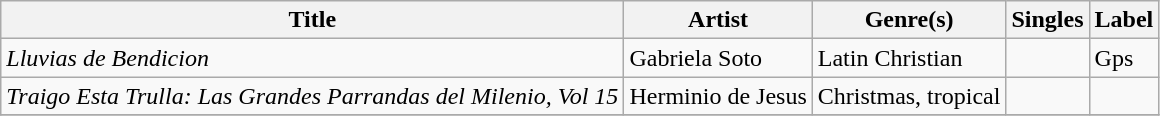<table class="wikitable sortable" style="text-align: left;">
<tr>
<th>Title</th>
<th>Artist</th>
<th>Genre(s)</th>
<th>Singles</th>
<th>Label</th>
</tr>
<tr>
<td><em>Lluvias de Bendicion</em></td>
<td>Gabriela Soto</td>
<td>Latin Christian</td>
<td></td>
<td>Gps</td>
</tr>
<tr>
<td><em>Traigo Esta Trulla: Las Grandes Parrandas del Milenio, Vol 15</em></td>
<td>Herminio de Jesus</td>
<td>Christmas, tropical</td>
<td></td>
<td></td>
</tr>
<tr>
</tr>
</table>
